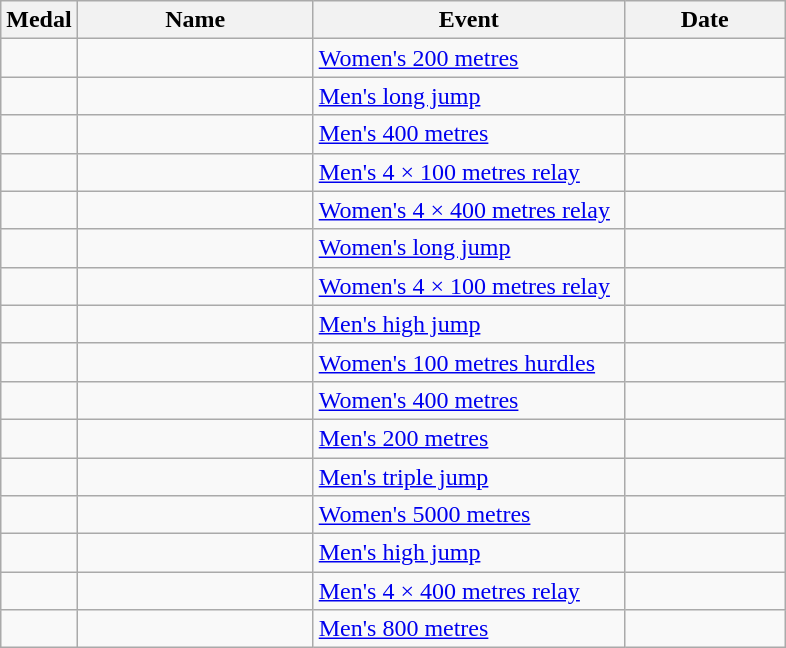<table class="wikitable sortable" style="font-size:100%">
<tr>
<th>Medal</th>
<th width=150>Name</th>
<th width=200>Event</th>
<th width=100>Date</th>
</tr>
<tr>
<td></td>
<td></td>
<td><a href='#'>Women's 200 metres</a></td>
<td></td>
</tr>
<tr>
<td></td>
<td></td>
<td><a href='#'>Men's long jump</a></td>
<td></td>
</tr>
<tr>
<td></td>
<td></td>
<td><a href='#'>Men's 400 metres</a></td>
<td></td>
</tr>
<tr>
<td></td>
<td><br></td>
<td><a href='#'>Men's 4 × 100 metres relay</a></td>
<td></td>
</tr>
<tr>
<td></td>
<td><br></td>
<td><a href='#'>Women's 4 × 400 metres relay</a></td>
<td></td>
</tr>
<tr>
<td></td>
<td></td>
<td><a href='#'>Women's long jump</a></td>
<td></td>
</tr>
<tr>
<td></td>
<td><br></td>
<td><a href='#'>Women's 4 × 100 metres relay</a></td>
<td></td>
</tr>
<tr>
<td></td>
<td></td>
<td><a href='#'>Men's high jump</a></td>
<td></td>
</tr>
<tr>
<td></td>
<td></td>
<td><a href='#'>Women's 100 metres hurdles</a></td>
<td></td>
</tr>
<tr>
<td></td>
<td></td>
<td><a href='#'>Women's 400 metres</a></td>
<td></td>
</tr>
<tr>
<td></td>
<td></td>
<td><a href='#'>Men's 200 metres</a></td>
<td></td>
</tr>
<tr>
<td></td>
<td></td>
<td><a href='#'>Men's triple jump</a></td>
<td></td>
</tr>
<tr>
<td></td>
<td></td>
<td><a href='#'>Women's 5000 metres</a></td>
<td></td>
</tr>
<tr>
<td></td>
<td></td>
<td><a href='#'>Men's high jump</a></td>
<td></td>
</tr>
<tr>
<td></td>
<td><br></td>
<td><a href='#'>Men's 4 × 400 metres relay</a></td>
<td></td>
</tr>
<tr>
<td></td>
<td></td>
<td><a href='#'>Men's 800 metres</a></td>
<td></td>
</tr>
</table>
